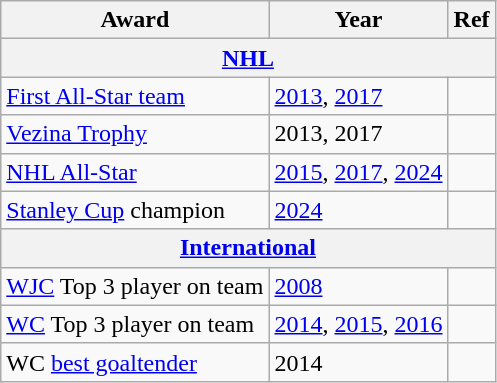<table class="wikitable">
<tr>
<th>Award</th>
<th>Year</th>
<th>Ref</th>
</tr>
<tr>
<th colspan="4"><a href='#'>NHL</a></th>
</tr>
<tr>
<td><a href='#'>First All-Star team</a></td>
<td><a href='#'>2013</a>, <a href='#'>2017</a></td>
<td></td>
</tr>
<tr>
<td><a href='#'>Vezina Trophy</a></td>
<td>2013, 2017</td>
<td></td>
</tr>
<tr>
<td><a href='#'>NHL All-Star</a></td>
<td><a href='#'>2015</a>, <a href='#'>2017</a>, <a href='#'>2024</a></td>
<td></td>
</tr>
<tr>
<td><a href='#'>Stanley Cup</a> champion</td>
<td><a href='#'>2024</a></td>
<td></td>
</tr>
<tr>
<th colspan="3"><a href='#'>International</a></th>
</tr>
<tr>
<td><a href='#'>WJC</a> Top 3 player on team</td>
<td><a href='#'>2008</a></td>
<td></td>
</tr>
<tr>
<td><a href='#'>WC</a> Top 3 player on team</td>
<td><a href='#'>2014</a>, <a href='#'>2015</a>, <a href='#'>2016</a></td>
<td></td>
</tr>
<tr>
<td>WC <a href='#'>best goaltender</a></td>
<td>2014</td>
<td></td>
</tr>
</table>
